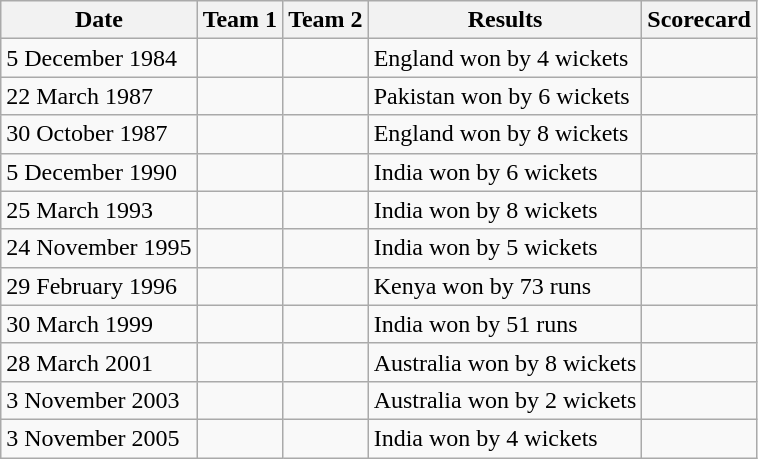<table class="wikitable" border="1">
<tr>
<th>Date</th>
<th>Team 1</th>
<th>Team 2</th>
<th>Results</th>
<th>Scorecard</th>
</tr>
<tr>
<td>5 December 1984</td>
<td></td>
<td></td>
<td>England won by 4 wickets</td>
<td></td>
</tr>
<tr>
<td>22 March 1987</td>
<td></td>
<td></td>
<td>Pakistan won by 6 wickets</td>
<td></td>
</tr>
<tr>
<td>30 October 1987</td>
<td></td>
<td></td>
<td>England won by 8 wickets</td>
<td></td>
</tr>
<tr>
<td>5 December 1990</td>
<td></td>
<td></td>
<td>India won by 6 wickets</td>
<td></td>
</tr>
<tr>
<td>25 March 1993</td>
<td></td>
<td></td>
<td>India won by 8 wickets</td>
<td></td>
</tr>
<tr>
<td>24 November 1995</td>
<td></td>
<td></td>
<td>India won by 5 wickets</td>
<td></td>
</tr>
<tr>
<td>29 February 1996</td>
<td></td>
<td></td>
<td>Kenya won by 73 runs</td>
<td></td>
</tr>
<tr>
<td>30 March 1999</td>
<td></td>
<td></td>
<td>India won by 51 runs</td>
<td></td>
</tr>
<tr>
<td>28 March 2001</td>
<td></td>
<td></td>
<td>Australia won by 8 wickets</td>
<td></td>
</tr>
<tr>
<td>3 November 2003</td>
<td></td>
<td></td>
<td>Australia won by 2 wickets</td>
<td></td>
</tr>
<tr>
<td>3 November 2005</td>
<td></td>
<td></td>
<td>India won by 4 wickets</td>
<td></td>
</tr>
</table>
